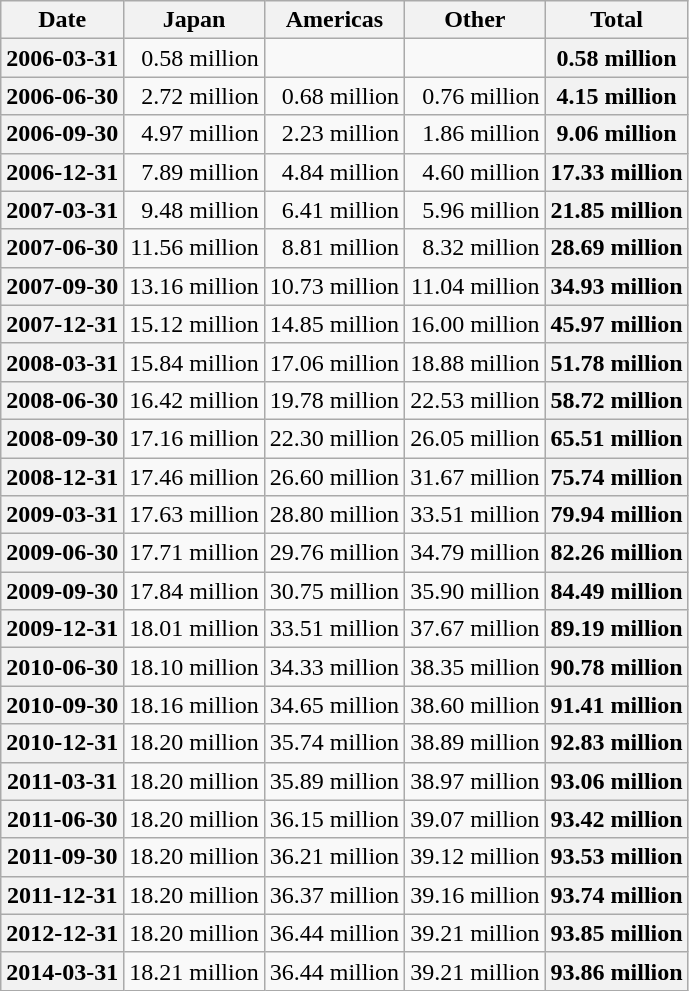<table class="wikitable" style="float:left; text-align:right;">
<tr>
<th>Date</th>
<th>Japan</th>
<th>Americas</th>
<th>Other</th>
<th>Total</th>
</tr>
<tr>
<th>2006-03-31</th>
<td>0.58 million</td>
<td></td>
<td></td>
<th>0.58 million</th>
</tr>
<tr>
<th>2006-06-30</th>
<td>2.72 million</td>
<td>0.68 million</td>
<td>0.76 million</td>
<th>4.15 million</th>
</tr>
<tr>
<th>2006-09-30</th>
<td>4.97 million</td>
<td>2.23 million</td>
<td>1.86 million</td>
<th>9.06 million</th>
</tr>
<tr>
<th>2006-12-31</th>
<td>7.89 million</td>
<td>4.84 million</td>
<td>4.60 million</td>
<th>17.33 million</th>
</tr>
<tr>
<th>2007-03-31</th>
<td>9.48 million</td>
<td>6.41 million</td>
<td>5.96 million</td>
<th>21.85 million</th>
</tr>
<tr>
<th>2007-06-30</th>
<td>11.56 million</td>
<td>8.81 million</td>
<td>8.32 million</td>
<th>28.69 million</th>
</tr>
<tr>
<th>2007-09-30</th>
<td>13.16 million</td>
<td>10.73 million</td>
<td>11.04 million</td>
<th>34.93 million</th>
</tr>
<tr>
<th>2007-12-31</th>
<td>15.12 million</td>
<td>14.85 million</td>
<td>16.00 million</td>
<th>45.97 million</th>
</tr>
<tr>
<th>2008-03-31</th>
<td>15.84 million</td>
<td>17.06 million</td>
<td>18.88 million</td>
<th>51.78 million</th>
</tr>
<tr>
<th>2008-06-30</th>
<td>16.42 million</td>
<td>19.78 million</td>
<td>22.53 million</td>
<th>58.72 million</th>
</tr>
<tr>
<th>2008-09-30</th>
<td>17.16 million</td>
<td>22.30 million</td>
<td>26.05 million</td>
<th>65.51 million</th>
</tr>
<tr>
<th>2008-12-31</th>
<td>17.46 million</td>
<td>26.60 million</td>
<td>31.67 million</td>
<th>75.74 million</th>
</tr>
<tr>
<th>2009-03-31</th>
<td>17.63 million</td>
<td>28.80 million</td>
<td>33.51 million</td>
<th>79.94 million</th>
</tr>
<tr>
<th>2009-06-30</th>
<td>17.71 million</td>
<td>29.76 million</td>
<td>34.79 million</td>
<th>82.26 million</th>
</tr>
<tr>
<th>2009-09-30</th>
<td>17.84 million</td>
<td>30.75 million</td>
<td>35.90 million</td>
<th>84.49 million</th>
</tr>
<tr>
<th>2009-12-31</th>
<td>18.01 million</td>
<td>33.51 million</td>
<td>37.67 million</td>
<th>89.19 million</th>
</tr>
<tr>
<th>2010-06-30</th>
<td>18.10 million</td>
<td>34.33 million</td>
<td>38.35 million</td>
<th>90.78 million</th>
</tr>
<tr>
<th>2010-09-30</th>
<td>18.16 million</td>
<td>34.65 million</td>
<td>38.60 million</td>
<th>91.41 million</th>
</tr>
<tr>
<th>2010-12-31</th>
<td>18.20 million</td>
<td>35.74 million</td>
<td>38.89 million</td>
<th>92.83 million</th>
</tr>
<tr>
<th>2011-03-31</th>
<td>18.20 million</td>
<td>35.89 million</td>
<td>38.97 million</td>
<th>93.06 million</th>
</tr>
<tr>
<th>2011-06-30</th>
<td>18.20 million</td>
<td>36.15 million</td>
<td>39.07 million</td>
<th>93.42 million</th>
</tr>
<tr>
<th>2011-09-30</th>
<td>18.20 million</td>
<td>36.21 million</td>
<td>39.12 million</td>
<th>93.53 million</th>
</tr>
<tr>
<th>2011-12-31</th>
<td>18.20 million</td>
<td>36.37 million</td>
<td>39.16 million</td>
<th>93.74 million</th>
</tr>
<tr>
<th>2012-12-31</th>
<td>18.20 million</td>
<td>36.44 million</td>
<td>39.21 million</td>
<th>93.85 million</th>
</tr>
<tr>
<th>2014-03-31</th>
<td>18.21 million</td>
<td>36.44 million</td>
<td>39.21 million</td>
<th>93.86 million</th>
</tr>
</table>
